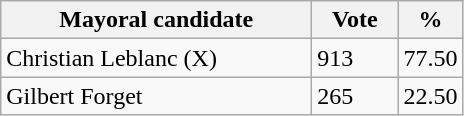<table class="wikitable">
<tr>
<th bgcolor="#DDDDFF" width="200px">Mayoral candidate</th>
<th bgcolor="#DDDDFF" width="50px">Vote</th>
<th bgcolor="#DDDDFF" width="30px">%</th>
</tr>
<tr>
<td>Christian Leblanc (X)</td>
<td>913</td>
<td>77.50</td>
</tr>
<tr>
<td>Gilbert Forget</td>
<td>265</td>
<td>22.50</td>
</tr>
</table>
